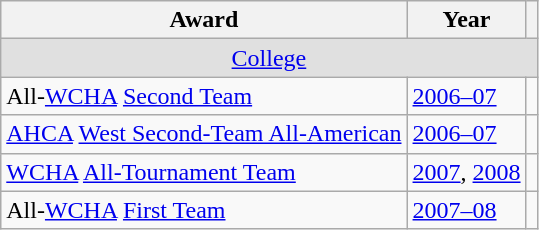<table class="wikitable">
<tr>
<th>Award</th>
<th>Year</th>
<th></th>
</tr>
<tr ALIGN="center" bgcolor="#e0e0e0">
<td colspan="3"><a href='#'>College</a></td>
</tr>
<tr>
<td>All-<a href='#'>WCHA</a> <a href='#'>Second Team</a></td>
<td><a href='#'>2006–07</a></td>
<td></td>
</tr>
<tr>
<td><a href='#'>AHCA</a> <a href='#'>West Second-Team All-American</a></td>
<td><a href='#'>2006–07</a></td>
<td></td>
</tr>
<tr>
<td><a href='#'>WCHA</a> <a href='#'>All-Tournament Team</a></td>
<td><a href='#'>2007</a>, <a href='#'>2008</a></td>
<td></td>
</tr>
<tr>
<td>All-<a href='#'>WCHA</a> <a href='#'>First Team</a></td>
<td><a href='#'>2007–08</a></td>
<td></td>
</tr>
</table>
